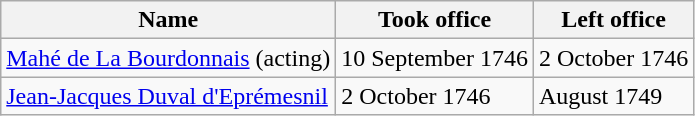<table class="wikitable">
<tr>
<th>Name</th>
<th>Took office</th>
<th>Left office</th>
</tr>
<tr>
<td><a href='#'>Mahé de La Bourdonnais</a> (acting)</td>
<td>10 September 1746</td>
<td>2 October 1746</td>
</tr>
<tr>
<td><a href='#'>Jean-Jacques Duval d'Eprémesnil</a></td>
<td>2 October 1746</td>
<td>August 1749</td>
</tr>
</table>
